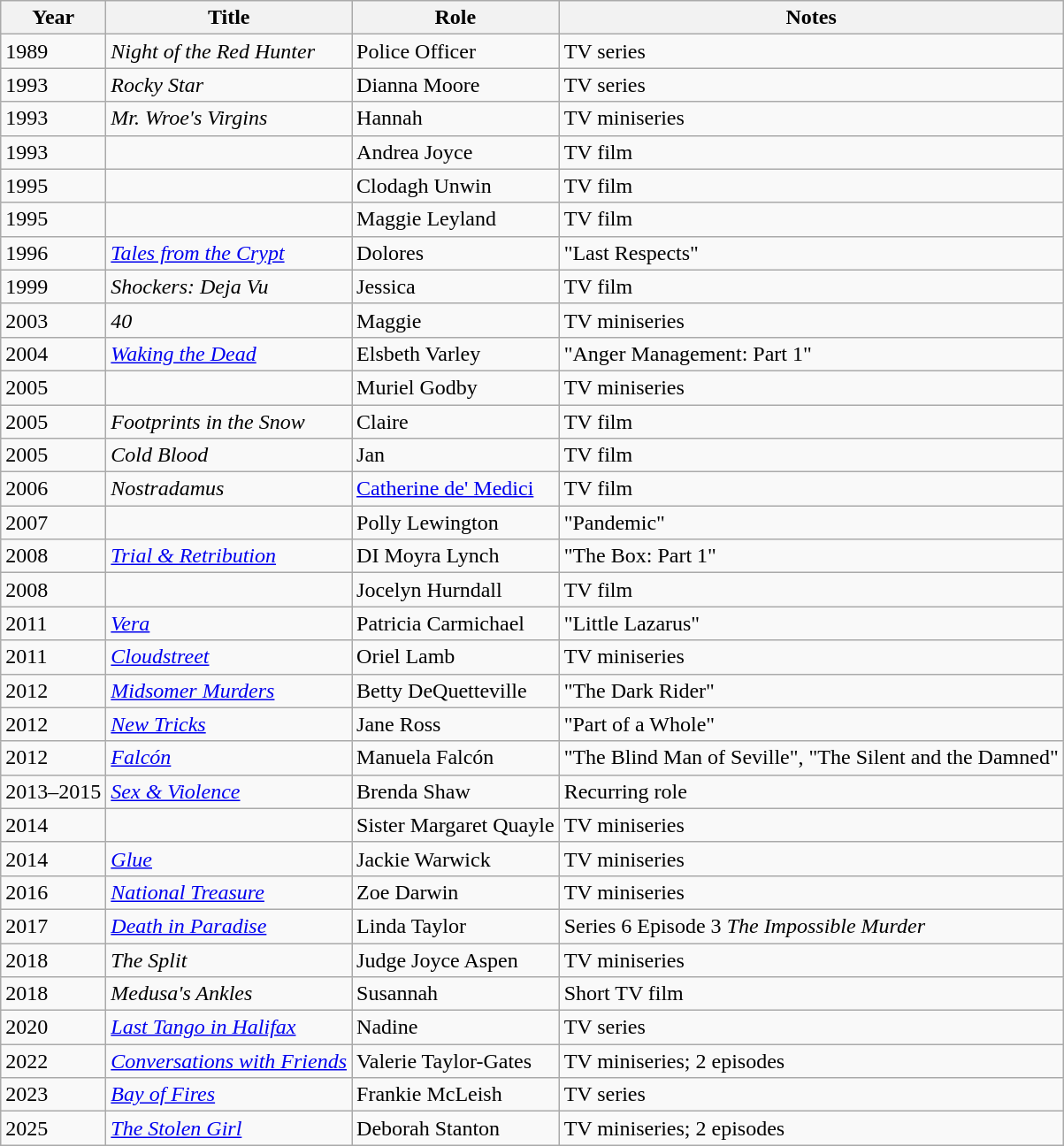<table class="wikitable sortable">
<tr>
<th>Year</th>
<th>Title</th>
<th>Role</th>
<th class="unsortable">Notes</th>
</tr>
<tr>
<td>1989</td>
<td><em>Night of the Red Hunter</em></td>
<td>Police Officer</td>
<td>TV series</td>
</tr>
<tr>
<td>1993</td>
<td><em>Rocky Star</em></td>
<td>Dianna Moore</td>
<td>TV series</td>
</tr>
<tr>
<td>1993</td>
<td><em>Mr. Wroe's Virgins</em></td>
<td>Hannah</td>
<td>TV miniseries</td>
</tr>
<tr>
<td>1993</td>
<td><em></em></td>
<td>Andrea Joyce</td>
<td>TV film</td>
</tr>
<tr>
<td>1995</td>
<td><em></em></td>
<td>Clodagh Unwin</td>
<td>TV film</td>
</tr>
<tr>
<td>1995</td>
<td><em></em></td>
<td>Maggie Leyland</td>
<td>TV film</td>
</tr>
<tr>
<td>1996</td>
<td><em><a href='#'>Tales from the Crypt</a></em></td>
<td>Dolores</td>
<td>"Last Respects"</td>
</tr>
<tr>
<td>1999</td>
<td><em>Shockers: Deja Vu</em></td>
<td>Jessica</td>
<td>TV film</td>
</tr>
<tr>
<td>2003</td>
<td><em>40</em></td>
<td>Maggie</td>
<td>TV miniseries</td>
</tr>
<tr>
<td>2004</td>
<td><em><a href='#'>Waking the Dead</a></em></td>
<td>Elsbeth Varley</td>
<td>"Anger Management: Part 1"</td>
</tr>
<tr>
<td>2005</td>
<td><em></em></td>
<td>Muriel Godby</td>
<td>TV miniseries</td>
</tr>
<tr>
<td>2005</td>
<td><em>Footprints in the Snow</em></td>
<td>Claire</td>
<td>TV film</td>
</tr>
<tr>
<td>2005</td>
<td><em>Cold Blood</em></td>
<td>Jan</td>
<td>TV film</td>
</tr>
<tr>
<td>2006</td>
<td><em>Nostradamus</em></td>
<td><a href='#'>Catherine de' Medici</a></td>
<td>TV film</td>
</tr>
<tr>
<td>2007</td>
<td><em></em></td>
<td>Polly Lewington</td>
<td>"Pandemic"</td>
</tr>
<tr>
<td>2008</td>
<td><em><a href='#'>Trial & Retribution</a></em></td>
<td>DI Moyra Lynch</td>
<td>"The Box: Part 1"</td>
</tr>
<tr>
<td>2008</td>
<td><em></em></td>
<td>Jocelyn Hurndall</td>
<td>TV film</td>
</tr>
<tr>
<td>2011</td>
<td><em><a href='#'>Vera</a></em></td>
<td>Patricia Carmichael</td>
<td>"Little Lazarus"</td>
</tr>
<tr>
<td>2011</td>
<td><em><a href='#'>Cloudstreet</a></em></td>
<td>Oriel Lamb</td>
<td>TV miniseries</td>
</tr>
<tr>
<td>2012</td>
<td><em><a href='#'>Midsomer Murders</a></em></td>
<td>Betty DeQuetteville</td>
<td>"The Dark Rider"</td>
</tr>
<tr>
<td>2012</td>
<td><em><a href='#'>New Tricks</a></em></td>
<td>Jane Ross</td>
<td>"Part of a Whole"</td>
</tr>
<tr>
<td>2012</td>
<td><em><a href='#'>Falcón</a></em></td>
<td>Manuela Falcón</td>
<td>"The Blind Man of Seville", "The Silent and the Damned"</td>
</tr>
<tr>
<td>2013–2015</td>
<td><em><a href='#'>Sex & Violence</a></em></td>
<td>Brenda Shaw</td>
<td>Recurring role</td>
</tr>
<tr>
<td>2014</td>
<td><em></em></td>
<td>Sister Margaret Quayle</td>
<td>TV miniseries</td>
</tr>
<tr>
<td>2014</td>
<td><em><a href='#'>Glue</a></em></td>
<td>Jackie Warwick</td>
<td>TV miniseries</td>
</tr>
<tr>
<td>2016</td>
<td><em><a href='#'>National Treasure</a></em></td>
<td>Zoe Darwin</td>
<td>TV miniseries</td>
</tr>
<tr>
<td>2017</td>
<td><em><a href='#'>Death in Paradise</a></em></td>
<td>Linda Taylor</td>
<td>Series 6 Episode 3 <em>The Impossible Murder</em></td>
</tr>
<tr>
<td>2018</td>
<td><em>The Split</em></td>
<td>Judge Joyce Aspen</td>
<td>TV miniseries</td>
</tr>
<tr>
<td>2018</td>
<td><em>Medusa's Ankles</em></td>
<td>Susannah</td>
<td>Short TV film</td>
</tr>
<tr>
<td>2020</td>
<td><em><a href='#'>Last Tango in Halifax</a></em></td>
<td>Nadine</td>
<td>TV series</td>
</tr>
<tr>
<td>2022</td>
<td><em><a href='#'>Conversations with Friends</a></em></td>
<td>Valerie Taylor-Gates</td>
<td>TV miniseries; 2 episodes</td>
</tr>
<tr>
<td>2023</td>
<td><em><a href='#'>Bay of Fires</a></em></td>
<td>Frankie McLeish</td>
<td>TV series</td>
</tr>
<tr>
<td>2025</td>
<td><em><a href='#'>The Stolen Girl</a></em></td>
<td>Deborah Stanton</td>
<td>TV miniseries; 2 episodes</td>
</tr>
</table>
